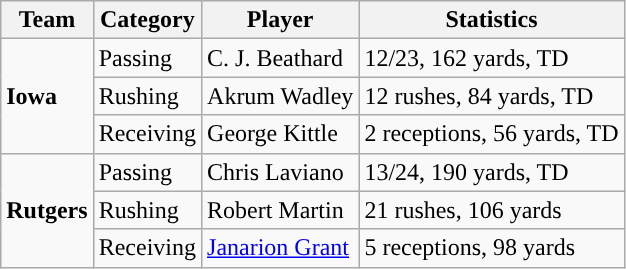<table class="wikitable" style="float: left;">
<tr>
<th>Team</th>
<th>Category</th>
<th>Player</th>
<th>Statistics</th>
</tr>
<tr>
<td rowspan=3><strong>Iowa</strong></td>
<td>Passing</td>
<td>C. J. Beathard</td>
<td>12/23, 162 yards, TD</td>
</tr>
<tr>
<td>Rushing</td>
<td>Akrum Wadley</td>
<td>12 rushes, 84 yards, TD</td>
</tr>
<tr>
<td>Receiving</td>
<td>George Kittle</td>
<td>2 receptions, 56 yards, TD</td>
</tr>
<tr>
<td rowspan=3><strong>Rutgers</strong></td>
<td>Passing</td>
<td>Chris Laviano</td>
<td>13/24, 190 yards, TD</td>
</tr>
<tr>
<td>Rushing</td>
<td>Robert Martin</td>
<td>21 rushes, 106 yards</td>
</tr>
<tr>
<td>Receiving</td>
<td><a href='#'>Janarion Grant</a></td>
<td>5 receptions, 98 yards</td>
</tr>
</table>
